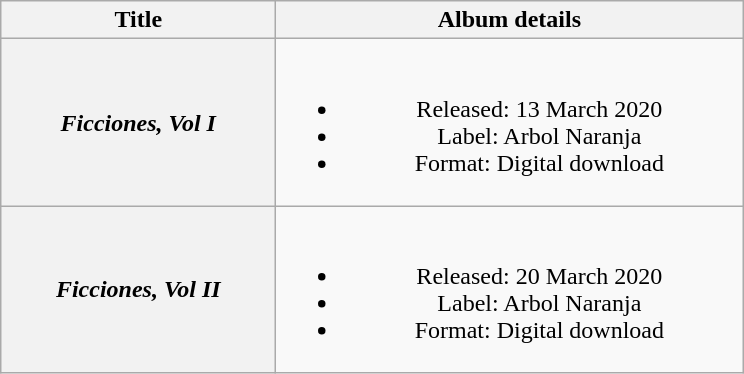<table class="wikitable" style="text-align:center;">
<tr>
<th scope="col" style="width:11em;">Title</th>
<th scope="col" style="width:19em;">Album details</th>
</tr>
<tr>
<th scope="row"><strong><em>Ficciones, Vol I</em></strong></th>
<td><br><ul><li>Released: 13 March 2020</li><li>Label: Arbol Naranja</li><li>Format: Digital download</li></ul></td>
</tr>
<tr>
<th scope="row"><strong><em>Ficciones, Vol II</em></strong></th>
<td><br><ul><li>Released: 20 March 2020</li><li>Label: Arbol Naranja</li><li>Format: Digital download</li></ul></td>
</tr>
</table>
